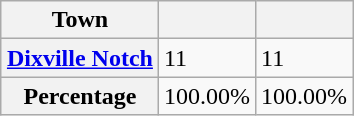<table class="wikitable sortable" style=margin:auto;margin:auto>
<tr valign=bottom>
<th>Town</th>
<th></th>
<th></th>
</tr>
<tr>
<th><a href='#'>Dixville Notch</a></th>
<td>11</td>
<td>11</td>
</tr>
<tr>
<th>Percentage</th>
<td>100.00%</td>
<td>100.00%</td>
</tr>
</table>
